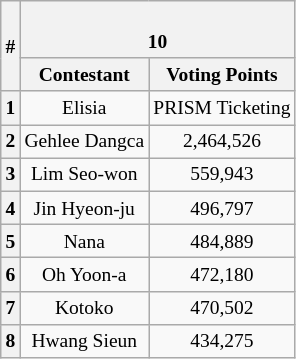<table class="wikitable sortable" style="text-align:center; font-size:small;">
<tr>
<th rowspan="2">#</th>
<th colspan="2" class="unsortable"><br> 10</th>
</tr>
<tr>
<th>Contestant</th>
<th>Voting Points</th>
</tr>
<tr>
<th>1</th>
<td>Elisia </td>
<td>PRISM Ticketing</td>
</tr>
<tr>
<th>2</th>
<td>Gehlee Dangca </td>
<td>2,464,526</td>
</tr>
<tr>
<th>3</th>
<td>Lim Seo-won </td>
<td>559,943</td>
</tr>
<tr>
<th>4</th>
<td>Jin Hyeon-ju </td>
<td>496,797</td>
</tr>
<tr>
<th>5</th>
<td>Nana </td>
<td>484,889</td>
</tr>
<tr>
<th>6</th>
<td>Oh Yoon-a </td>
<td>472,180</td>
</tr>
<tr>
<th>7</th>
<td>Kotoko </td>
<td>470,502</td>
</tr>
<tr>
<th>8</th>
<td>Hwang Sieun</td>
<td>434,275</td>
</tr>
</table>
